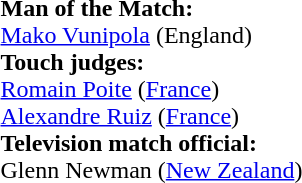<table style="width:100%">
<tr>
<td><br><strong>Man of the Match:</strong>
<br><a href='#'>Mako Vunipola</a> (England)<br><strong>Touch judges:</strong>
<br><a href='#'>Romain Poite</a> (<a href='#'>France</a>)
<br><a href='#'>Alexandre Ruiz</a> (<a href='#'>France</a>)
<br><strong>Television match official:</strong>
<br>Glenn Newman (<a href='#'>New Zealand</a>)</td>
</tr>
</table>
